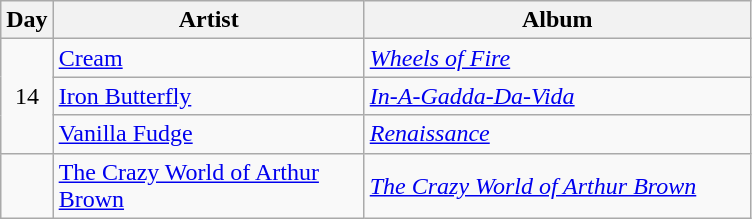<table class="wikitable" border="1">
<tr>
<th>Day</th>
<th width="200">Artist</th>
<th width="250">Album</th>
</tr>
<tr>
<td rowspan="3" style="text-align:center;">14</td>
<td><a href='#'>Cream</a></td>
<td><em><a href='#'>Wheels of Fire</a></em></td>
</tr>
<tr>
<td><a href='#'>Iron Butterfly</a></td>
<td><em><a href='#'>In-A-Gadda-Da-Vida</a></em></td>
</tr>
<tr>
<td><a href='#'>Vanilla Fudge</a></td>
<td><em><a href='#'>Renaissance</a></em></td>
</tr>
<tr>
<td style="text-align:center;" rowspan="1"></td>
<td><a href='#'>The Crazy World of Arthur Brown</a></td>
<td><em><a href='#'>The Crazy World of Arthur Brown</a></em></td>
</tr>
</table>
